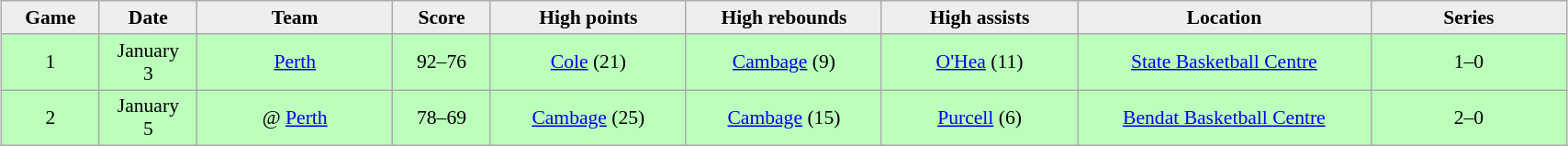<table class="wikitable" style="font-size:90%; text-align: center; width: 90%; margin:1em auto;">
<tr>
<th style="background:#eee; width: 5%;">Game</th>
<th style="background:#eee; width: 5%;">Date</th>
<th style="background:#eee; width: 10%;">Team</th>
<th style="background:#eee; width: 5%;">Score</th>
<th style="background:#eee; width: 10%;">High points</th>
<th style="background:#eee; width: 10%;">High rebounds</th>
<th style="background:#eee; width: 10%;">High assists</th>
<th style="background:#eee; width: 15%;">Location</th>
<th style="background:#eee; width: 10%;">Series</th>
</tr>
<tr style= "background:#bfb;">
<td>1</td>
<td>January <br> 3</td>
<td><a href='#'>Perth</a></td>
<td>92–76</td>
<td><a href='#'>Cole</a> (21)</td>
<td><a href='#'>Cambage</a> (9)</td>
<td><a href='#'>O'Hea</a> (11)</td>
<td><a href='#'>State Basketball Centre</a></td>
<td>1–0</td>
</tr>
<tr style= "background:#bfb;">
<td>2</td>
<td>January <br> 5</td>
<td>@ <a href='#'>Perth</a></td>
<td>78–69</td>
<td><a href='#'>Cambage</a> (25)</td>
<td><a href='#'>Cambage</a> (15)</td>
<td><a href='#'>Purcell</a> (6)</td>
<td><a href='#'>Bendat Basketball Centre</a></td>
<td>2–0</td>
</tr>
</table>
